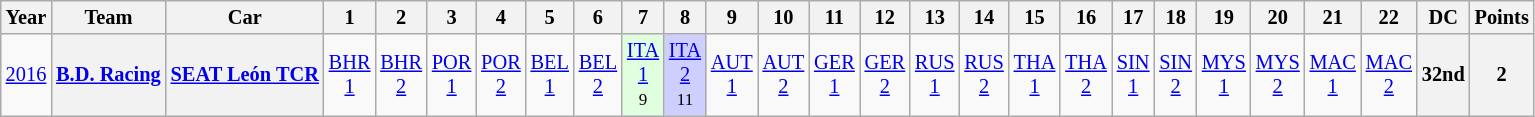<table class="wikitable" style="text-align:center; font-size:85%">
<tr>
<th>Year</th>
<th>Team</th>
<th>Car</th>
<th>1</th>
<th>2</th>
<th>3</th>
<th>4</th>
<th>5</th>
<th>6</th>
<th>7</th>
<th>8</th>
<th>9</th>
<th>10</th>
<th>11</th>
<th>12</th>
<th>13</th>
<th>14</th>
<th>15</th>
<th>16</th>
<th>17</th>
<th>18</th>
<th>19</th>
<th>20</th>
<th>21</th>
<th>22</th>
<th>DC</th>
<th>Points</th>
</tr>
<tr>
<td><a href='#'>2016</a></td>
<th><a href='#'>B.D. Racing</a></th>
<th><a href='#'>SEAT León TCR</a></th>
<td><a href='#'>BHR<br>1</a></td>
<td><a href='#'>BHR<br>2</a></td>
<td><a href='#'>POR<br>1</a></td>
<td><a href='#'>POR<br>2</a></td>
<td><a href='#'>BEL<br>1</a></td>
<td><a href='#'>BEL<br>2</a></td>
<td style="background:#DFFFDF;"><a href='#'>ITA<br>1</a><br><small>9</small></td>
<td style="background:#CFCFFF;"><a href='#'>ITA<br>2</a><br><small>11</small></td>
<td><a href='#'>AUT<br>1</a></td>
<td><a href='#'>AUT<br>2</a></td>
<td><a href='#'>GER<br>1</a></td>
<td><a href='#'>GER<br>2</a></td>
<td><a href='#'>RUS<br>1</a></td>
<td><a href='#'>RUS<br>2</a></td>
<td><a href='#'>THA<br>1</a></td>
<td><a href='#'>THA<br>2</a></td>
<td><a href='#'>SIN<br>1</a></td>
<td><a href='#'>SIN<br>2</a></td>
<td><a href='#'>MYS<br>1</a></td>
<td><a href='#'>MYS<br>2</a></td>
<td><a href='#'>MAC<br>1</a></td>
<td><a href='#'>MAC<br>2</a></td>
<th>32nd</th>
<th>2</th>
</tr>
</table>
